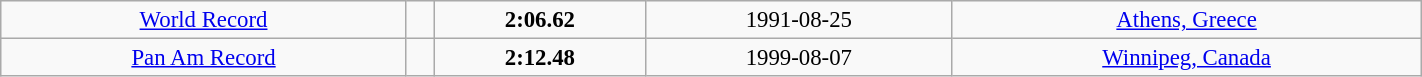<table class="wikitable" style=" text-align:center; font-size:95%;" width="75%">
<tr>
<td><a href='#'>World Record</a></td>
<td></td>
<td><strong>2:06.62</strong></td>
<td>1991-08-25</td>
<td> <a href='#'>Athens, Greece</a></td>
</tr>
<tr>
<td><a href='#'>Pan Am Record</a></td>
<td></td>
<td><strong>2:12.48</strong></td>
<td>1999-08-07</td>
<td> <a href='#'>Winnipeg, Canada</a></td>
</tr>
</table>
